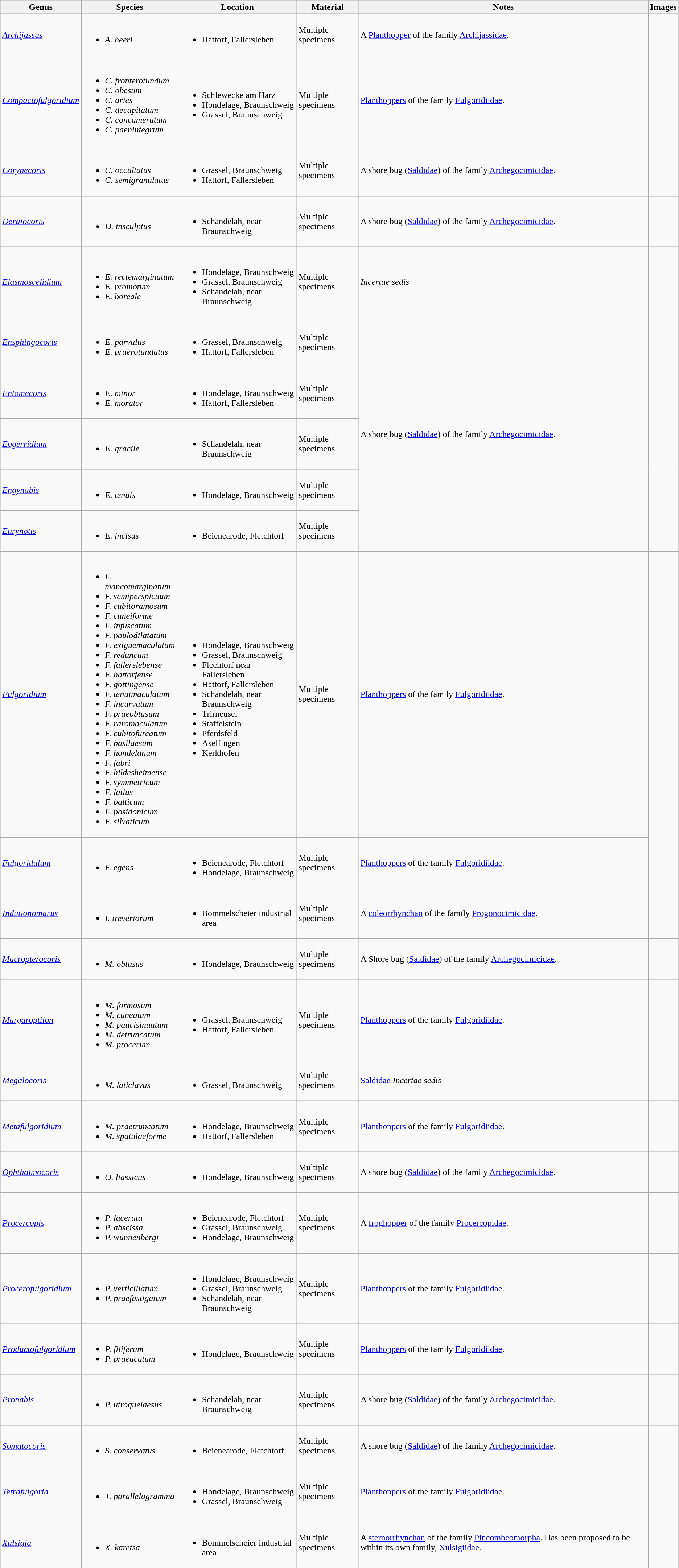<table class="wikitable">
<tr>
<th>Genus</th>
<th>Species</th>
<th>Location</th>
<th>Material</th>
<th>Notes</th>
<th>Images</th>
</tr>
<tr>
<td><em><a href='#'>Archijassus</a></em></td>
<td><br><ul><li><em>A. heeri</em></li></ul></td>
<td><br><ul><li>Hattorf, Fallersleben</li></ul></td>
<td>Multiple specimens</td>
<td>A <a href='#'>Planthopper</a> of the family <a href='#'>Archijassidae</a>.</td>
<td></td>
</tr>
<tr>
<td><em><a href='#'>Compactofulgoridium</a></em></td>
<td><br><ul><li><em>C. fronterotundum</em></li><li><em>C. obesum</em></li><li><em>C. aries</em></li><li><em>C. decapitatum</em></li><li><em>C. concameratum</em></li><li><em>C. paenintegrum</em></li></ul></td>
<td><br><ul><li>Schlewecke am Harz</li><li>Hondelage, Braunschweig</li><li>Grassel, Braunschweig</li></ul></td>
<td>Multiple specimens</td>
<td><a href='#'>Planthoppers</a> of the family <a href='#'>Fulgoridiidae</a>.</td>
<td></td>
</tr>
<tr>
<td><em><a href='#'>Corynecoris</a></em></td>
<td><br><ul><li><em>C. occultatus</em></li><li><em>C. semigranulatus</em></li></ul></td>
<td><br><ul><li>Grassel, Braunschweig</li><li>Hattorf, Fallersleben</li></ul></td>
<td>Multiple specimens</td>
<td>A shore bug (<a href='#'>Saldidae</a>) of the family <a href='#'>Archegocimicidae</a>.</td>
<td></td>
</tr>
<tr>
<td><em><a href='#'>Deraiocoris</a></em></td>
<td><br><ul><li><em>D. insculptus</em></li></ul></td>
<td><br><ul><li>Schandelah, near Braunschweig</li></ul></td>
<td>Multiple specimens</td>
<td>A shore bug (<a href='#'>Saldidae</a>) of the family <a href='#'>Archegocimicidae</a>.</td>
<td></td>
</tr>
<tr>
<td><em><a href='#'>Elasmoscelidium</a></em></td>
<td><br><ul><li><em>E. rectemarginatum</em></li><li><em>E. promotum</em></li><li><em>E. boreale</em></li></ul></td>
<td><br><ul><li>Hondelage, Braunschweig</li><li>Grassel, Braunschweig</li><li>Schandelah, near Braunschweig</li></ul></td>
<td>Multiple specimens</td>
<td><em>Incertae sedis</em></td>
<td></td>
</tr>
<tr>
<td><em><a href='#'>Ensphingocoris</a></em></td>
<td><br><ul><li><em>E. parvulus</em></li><li><em>E. praerotundatus</em></li></ul></td>
<td><br><ul><li>Grassel, Braunschweig</li><li>Hattorf, Fallersleben</li></ul></td>
<td>Multiple specimens</td>
<td rowspan="5">A shore bug (<a href='#'>Saldidae</a>) of the family <a href='#'>Archegocimicidae</a>.</td>
<td rowspan="5"></td>
</tr>
<tr>
<td><em><a href='#'>Entomecoris</a></em></td>
<td><br><ul><li><em>E. minor</em></li><li><em>E. morator</em></li></ul></td>
<td><br><ul><li>Hondelage, Braunschweig</li><li>Hattorf, Fallersleben</li></ul></td>
<td>Multiple specimens</td>
</tr>
<tr>
<td><em><a href='#'>Eogerridium</a></em></td>
<td><br><ul><li><em>E. gracile</em></li></ul></td>
<td><br><ul><li>Schandelah, near Braunschweig</li></ul></td>
<td>Multiple specimens</td>
</tr>
<tr>
<td><em><a href='#'>Engynabis</a></em></td>
<td><br><ul><li><em>E. tenuis</em></li></ul></td>
<td><br><ul><li>Hondelage, Braunschweig</li></ul></td>
<td>Multiple specimens</td>
</tr>
<tr>
<td><em><a href='#'>Eurynotis</a></em></td>
<td><br><ul><li><em>E. incisus</em></li></ul></td>
<td><br><ul><li>Beienearode, Fletchtorf</li></ul></td>
<td>Multiple specimens</td>
</tr>
<tr>
<td><em><a href='#'>Fulgoridium</a></em></td>
<td><br><ul><li><em>F. mancomarginatum</em></li><li><em>F. semiperspicuum</em></li><li><em>F. cubitoramosum</em></li><li><em>F. cuneiforme</em></li><li><em>F. infuscatum</em></li><li><em>F. paulodilatatum</em></li><li><em>F. exiguemaculatum</em></li><li><em>F. reduncum</em></li><li><em>F. fallerslebense</em></li><li><em>F. hattorfense</em></li><li><em>F. gottingense</em></li><li><em>F. tenuimaculatum</em></li><li><em>F. incurvatum</em></li><li><em>F. praeobtusum</em></li><li><em>F. raromaculatum</em></li><li><em>F. cubitofurcatum</em></li><li><em>F. basilaesum</em></li><li><em>F. hondelanum</em></li><li><em>F. fabri</em></li><li><em>F. hildesheimense</em></li><li><em>F. symmetricum</em></li><li><em>F. latius</em></li><li><em>F. balticum</em></li><li><em>F. posidonicum</em></li><li><em>F. silvaticum</em></li></ul></td>
<td><br><ul><li>Hondelage, Braunschweig</li><li>Grassel, Braunschweig</li><li>Flechtorf near Fallersleben</li><li>Hattorf, Fallersleben</li><li>Schandelah, near Braunschweig</li><li>Trirneusel</li><li>Staffelstein</li><li>Pferdsfeld</li><li>Aselfingen</li><li>Kerkhofen</li></ul></td>
<td>Multiple specimens</td>
<td><a href='#'>Planthoppers</a> of the family <a href='#'>Fulgoridiidae</a>.</td>
<td rowspan="2"></td>
</tr>
<tr>
<td><em><a href='#'>Fulgoridulum</a></em></td>
<td><br><ul><li><em>F. egens</em></li></ul></td>
<td><br><ul><li>Beienearode, Fletchtorf</li><li>Hondelage, Braunschweig</li></ul></td>
<td>Multiple specimens</td>
<td><a href='#'>Planthoppers</a> of the family <a href='#'>Fulgoridiidae</a>.</td>
</tr>
<tr>
<td><em><a href='#'>Indutionomarus</a></em></td>
<td><br><ul><li><em>I. treveriorum</em></li></ul></td>
<td><br><ul><li>Bommelscheier industrial area</li></ul></td>
<td>Multiple specimens</td>
<td>A <a href='#'>coleorrhynchan</a> of the family <a href='#'>Progonocimicidae</a>.</td>
<td></td>
</tr>
<tr>
<td><em><a href='#'>Macropterocoris</a></em></td>
<td><br><ul><li><em>M. obtusus</em></li></ul></td>
<td><br><ul><li>Hondelage, Braunschweig</li></ul></td>
<td>Multiple specimens</td>
<td>A Shore bug (<a href='#'>Saldidae</a>) of the family <a href='#'>Archegocimicidae</a>.</td>
<td></td>
</tr>
<tr>
<td><em><a href='#'>Margaroptilon</a></em></td>
<td><br><ul><li><em>M. formosum</em></li><li><em>M. cuneatum</em></li><li><em>M. paucisinuatum</em></li><li><em>M. detruncatum</em></li><li><em>M. procerum</em></li></ul></td>
<td><br><ul><li>Grassel, Braunschweig</li><li>Hattorf, Fallersleben</li></ul></td>
<td>Multiple specimens</td>
<td><a href='#'>Planthoppers</a> of the family <a href='#'>Fulgoridiidae</a>.</td>
<td></td>
</tr>
<tr>
<td><em><a href='#'>Megalocoris</a></em></td>
<td><br><ul><li><em>M. laticlavus</em></li></ul></td>
<td><br><ul><li>Grassel, Braunschweig</li></ul></td>
<td>Multiple specimens</td>
<td><a href='#'>Saldidae</a> <em>Incertae sedis</em></td>
<td></td>
</tr>
<tr>
<td><em><a href='#'>Metafulgoridium</a></em></td>
<td><br><ul><li><em>M. praetruncatum</em></li><li><em>M. spatulaeforme</em></li></ul></td>
<td><br><ul><li>Hondelage, Braunschweig</li><li>Hattorf, Fallersleben</li></ul></td>
<td>Multiple specimens</td>
<td><a href='#'>Planthoppers</a> of the family <a href='#'>Fulgoridiidae</a>.</td>
<td></td>
</tr>
<tr>
<td><em><a href='#'>Ophthalmocoris</a></em></td>
<td><br><ul><li><em>O. liassicus</em></li></ul></td>
<td><br><ul><li>Hondelage, Braunschweig</li></ul></td>
<td>Multiple specimens</td>
<td>A shore bug (<a href='#'>Saldidae</a>) of the family <a href='#'>Archegocimicidae</a>.</td>
<td></td>
</tr>
<tr>
<td><em><a href='#'>Procercopis</a></em></td>
<td><br><ul><li><em>P. lacerata</em></li><li><em>P. abscissa</em></li><li><em>P. wunnenbergi</em></li></ul></td>
<td><br><ul><li>Beienearode, Fletchtorf</li><li>Grassel, Braunschweig</li><li>Hondelage, Braunschweig</li></ul></td>
<td>Multiple specimens</td>
<td>A <a href='#'>froghopper</a> of the family <a href='#'>Procercopidae</a>.</td>
<td></td>
</tr>
<tr>
<td><em><a href='#'>Procerofulgoridium</a></em></td>
<td><br><ul><li><em>P. verticillatum</em></li><li><em>P. praefastigatum</em></li></ul></td>
<td><br><ul><li>Hondelage, Braunschweig</li><li>Grassel, Braunschweig</li><li>Schandelah, near Braunschweig</li></ul></td>
<td>Multiple specimens</td>
<td><a href='#'>Planthoppers</a> of the family <a href='#'>Fulgoridiidae</a>.</td>
<td></td>
</tr>
<tr>
<td><em><a href='#'>Productofulgoridium</a></em></td>
<td><br><ul><li><em>P. filiferum</em></li><li><em>P. praeacutum</em></li></ul></td>
<td><br><ul><li>Hondelage, Braunschweig</li></ul></td>
<td>Multiple specimens</td>
<td><a href='#'>Planthoppers</a> of the family <a href='#'>Fulgoridiidae</a>.</td>
<td></td>
</tr>
<tr>
<td><em><a href='#'>Pronabis</a></em></td>
<td><br><ul><li><em>P. utroquelaesus</em></li></ul></td>
<td><br><ul><li>Schandelah, near Braunschweig</li></ul></td>
<td>Multiple specimens</td>
<td>A shore bug (<a href='#'>Saldidae</a>) of the family <a href='#'>Archegocimicidae</a>.</td>
<td></td>
</tr>
<tr>
<td><em><a href='#'>Somatocoris</a></em></td>
<td><br><ul><li><em>S. conservatus</em></li></ul></td>
<td><br><ul><li>Beienearode, Fletchtorf</li></ul></td>
<td>Multiple specimens</td>
<td>A shore bug (<a href='#'>Saldidae</a>) of the family <a href='#'>Archegocimicidae</a>.</td>
<td></td>
</tr>
<tr>
<td><em><a href='#'>Tetrafulgoria</a></em></td>
<td><br><ul><li><em>T. parallelogramma</em></li></ul></td>
<td><br><ul><li>Hondelage, Braunschweig</li><li>Grassel, Braunschweig</li></ul></td>
<td>Multiple specimens</td>
<td><a href='#'>Planthoppers</a> of the family <a href='#'>Fulgoridiidae</a>.</td>
<td></td>
</tr>
<tr>
<td><em><a href='#'>Xulsigia</a></em></td>
<td><br><ul><li><em>X. karetsa</em></li></ul></td>
<td><br><ul><li>Bommelscheier industrial area</li></ul></td>
<td>Multiple specimens</td>
<td>A <a href='#'>sternorrhynchan</a> of the family <a href='#'>Pincombeomorpha</a>. Has been proposed to be within its own family, <a href='#'>Xulsigiidae</a>.</td>
<td></td>
</tr>
</table>
